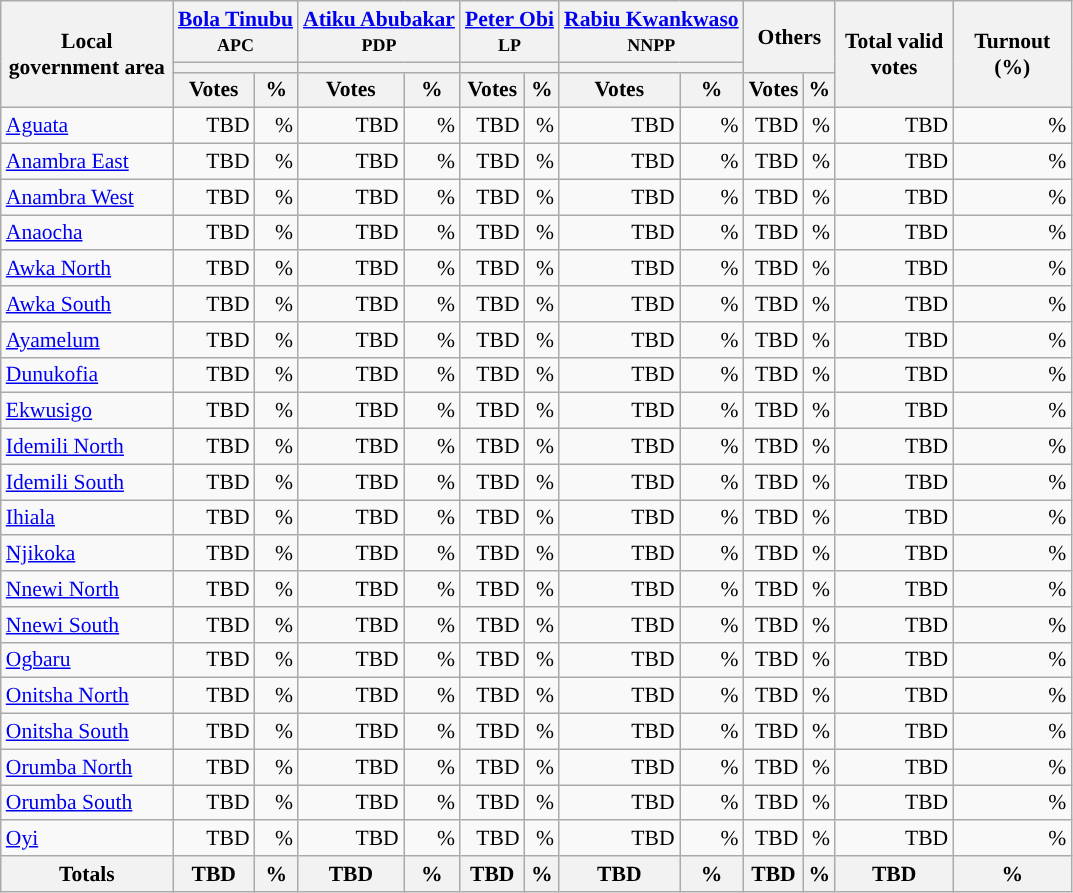<table class="wikitable sortable" style="text-align:right; font-size:90%">
<tr>
<th rowspan="3" style="max-width:7.5em;">Local government area</th>
<th colspan="2"><a href='#'>Bola Tinubu</a><br><small>APC</small></th>
<th colspan="2"><a href='#'>Atiku Abubakar</a><br><small>PDP</small></th>
<th colspan="2"><a href='#'>Peter Obi</a><br><small>LP</small></th>
<th colspan="2"><a href='#'>Rabiu Kwankwaso</a><br><small>NNPP</small></th>
<th colspan="2" rowspan="2">Others</th>
<th rowspan="3" style="max-width:5em;">Total valid votes</th>
<th rowspan="3" style="max-width:5em;">Turnout (%)</th>
</tr>
<tr>
<th colspan=2 style="background-color:"></th>
<th colspan=2 style="background-color:"></th>
<th colspan=2 style="background-color:"></th>
<th colspan=2 style="background-color:"></th>
</tr>
<tr>
<th>Votes</th>
<th>%</th>
<th>Votes</th>
<th>%</th>
<th>Votes</th>
<th>%</th>
<th>Votes</th>
<th>%</th>
<th>Votes</th>
<th>%</th>
</tr>
<tr style="background-color:#">
<td style="text-align:left;"><a href='#'>Aguata</a></td>
<td>TBD</td>
<td>%</td>
<td>TBD</td>
<td>%</td>
<td>TBD</td>
<td>%</td>
<td>TBD</td>
<td>%</td>
<td>TBD</td>
<td>%</td>
<td>TBD</td>
<td>%</td>
</tr>
<tr style="background-color:#">
<td style="text-align:left;"><a href='#'>Anambra East</a></td>
<td>TBD</td>
<td>%</td>
<td>TBD</td>
<td>%</td>
<td>TBD</td>
<td>%</td>
<td>TBD</td>
<td>%</td>
<td>TBD</td>
<td>%</td>
<td>TBD</td>
<td>%</td>
</tr>
<tr style="background-color:#">
<td style="text-align:left;"><a href='#'>Anambra West</a></td>
<td>TBD</td>
<td>%</td>
<td>TBD</td>
<td>%</td>
<td>TBD</td>
<td>%</td>
<td>TBD</td>
<td>%</td>
<td>TBD</td>
<td>%</td>
<td>TBD</td>
<td>%</td>
</tr>
<tr style="background-color:#">
<td style="text-align:left;"><a href='#'>Anaocha</a></td>
<td>TBD</td>
<td>%</td>
<td>TBD</td>
<td>%</td>
<td>TBD</td>
<td>%</td>
<td>TBD</td>
<td>%</td>
<td>TBD</td>
<td>%</td>
<td>TBD</td>
<td>%</td>
</tr>
<tr style="background-color:#">
<td style="text-align:left;"><a href='#'>Awka North</a></td>
<td>TBD</td>
<td>%</td>
<td>TBD</td>
<td>%</td>
<td>TBD</td>
<td>%</td>
<td>TBD</td>
<td>%</td>
<td>TBD</td>
<td>%</td>
<td>TBD</td>
<td>%</td>
</tr>
<tr style="background-color:#">
<td style="text-align:left;"><a href='#'>Awka South</a></td>
<td>TBD</td>
<td>%</td>
<td>TBD</td>
<td>%</td>
<td>TBD</td>
<td>%</td>
<td>TBD</td>
<td>%</td>
<td>TBD</td>
<td>%</td>
<td>TBD</td>
<td>%</td>
</tr>
<tr style="background-color:#">
<td style="text-align:left;"><a href='#'>Ayamelum</a></td>
<td>TBD</td>
<td>%</td>
<td>TBD</td>
<td>%</td>
<td>TBD</td>
<td>%</td>
<td>TBD</td>
<td>%</td>
<td>TBD</td>
<td>%</td>
<td>TBD</td>
<td>%</td>
</tr>
<tr style="background-color:#">
<td style="text-align:left;"><a href='#'>Dunukofia</a></td>
<td>TBD</td>
<td>%</td>
<td>TBD</td>
<td>%</td>
<td>TBD</td>
<td>%</td>
<td>TBD</td>
<td>%</td>
<td>TBD</td>
<td>%</td>
<td>TBD</td>
<td>%</td>
</tr>
<tr style="background-color:#">
<td style="text-align:left;"><a href='#'>Ekwusigo</a></td>
<td>TBD</td>
<td>%</td>
<td>TBD</td>
<td>%</td>
<td>TBD</td>
<td>%</td>
<td>TBD</td>
<td>%</td>
<td>TBD</td>
<td>%</td>
<td>TBD</td>
<td>%</td>
</tr>
<tr style="background-color:#">
<td style="text-align:left;"><a href='#'>Idemili North</a></td>
<td>TBD</td>
<td>%</td>
<td>TBD</td>
<td>%</td>
<td>TBD</td>
<td>%</td>
<td>TBD</td>
<td>%</td>
<td>TBD</td>
<td>%</td>
<td>TBD</td>
<td>%</td>
</tr>
<tr style="background-color:#">
<td style="text-align:left;"><a href='#'>Idemili South</a></td>
<td>TBD</td>
<td>%</td>
<td>TBD</td>
<td>%</td>
<td>TBD</td>
<td>%</td>
<td>TBD</td>
<td>%</td>
<td>TBD</td>
<td>%</td>
<td>TBD</td>
<td>%</td>
</tr>
<tr style="background-color:#">
<td style="text-align:left;"><a href='#'>Ihiala</a></td>
<td>TBD</td>
<td>%</td>
<td>TBD</td>
<td>%</td>
<td>TBD</td>
<td>%</td>
<td>TBD</td>
<td>%</td>
<td>TBD</td>
<td>%</td>
<td>TBD</td>
<td>%</td>
</tr>
<tr style="background-color:#">
<td style="text-align:left;"><a href='#'>Njikoka</a></td>
<td>TBD</td>
<td>%</td>
<td>TBD</td>
<td>%</td>
<td>TBD</td>
<td>%</td>
<td>TBD</td>
<td>%</td>
<td>TBD</td>
<td>%</td>
<td>TBD</td>
<td>%</td>
</tr>
<tr style="background-color:#">
<td style="text-align:left;"><a href='#'>Nnewi North</a></td>
<td>TBD</td>
<td>%</td>
<td>TBD</td>
<td>%</td>
<td>TBD</td>
<td>%</td>
<td>TBD</td>
<td>%</td>
<td>TBD</td>
<td>%</td>
<td>TBD</td>
<td>%</td>
</tr>
<tr style="background-color:#">
<td style="text-align:left;"><a href='#'>Nnewi South</a></td>
<td>TBD</td>
<td>%</td>
<td>TBD</td>
<td>%</td>
<td>TBD</td>
<td>%</td>
<td>TBD</td>
<td>%</td>
<td>TBD</td>
<td>%</td>
<td>TBD</td>
<td>%</td>
</tr>
<tr style="background-color:#">
<td style="text-align:left;"><a href='#'>Ogbaru</a></td>
<td>TBD</td>
<td>%</td>
<td>TBD</td>
<td>%</td>
<td>TBD</td>
<td>%</td>
<td>TBD</td>
<td>%</td>
<td>TBD</td>
<td>%</td>
<td>TBD</td>
<td>%</td>
</tr>
<tr style="background-color:#">
<td style="text-align:left;"><a href='#'>Onitsha North</a></td>
<td>TBD</td>
<td>%</td>
<td>TBD</td>
<td>%</td>
<td>TBD</td>
<td>%</td>
<td>TBD</td>
<td>%</td>
<td>TBD</td>
<td>%</td>
<td>TBD</td>
<td>%</td>
</tr>
<tr style="background-color:#">
<td style="text-align:left;"><a href='#'>Onitsha South</a></td>
<td>TBD</td>
<td>%</td>
<td>TBD</td>
<td>%</td>
<td>TBD</td>
<td>%</td>
<td>TBD</td>
<td>%</td>
<td>TBD</td>
<td>%</td>
<td>TBD</td>
<td>%</td>
</tr>
<tr style="background-color:#">
<td style="text-align:left;"><a href='#'>Orumba North</a></td>
<td>TBD</td>
<td>%</td>
<td>TBD</td>
<td>%</td>
<td>TBD</td>
<td>%</td>
<td>TBD</td>
<td>%</td>
<td>TBD</td>
<td>%</td>
<td>TBD</td>
<td>%</td>
</tr>
<tr style="background-color:#">
<td style="text-align:left;"><a href='#'>Orumba South</a></td>
<td>TBD</td>
<td>%</td>
<td>TBD</td>
<td>%</td>
<td>TBD</td>
<td>%</td>
<td>TBD</td>
<td>%</td>
<td>TBD</td>
<td>%</td>
<td>TBD</td>
<td>%</td>
</tr>
<tr style="background-color:#">
<td style="text-align:left;"><a href='#'>Oyi</a></td>
<td>TBD</td>
<td>%</td>
<td>TBD</td>
<td>%</td>
<td>TBD</td>
<td>%</td>
<td>TBD</td>
<td>%</td>
<td>TBD</td>
<td>%</td>
<td>TBD</td>
<td>%</td>
</tr>
<tr>
<th>Totals</th>
<th>TBD</th>
<th>%</th>
<th>TBD</th>
<th>%</th>
<th>TBD</th>
<th>%</th>
<th>TBD</th>
<th>%</th>
<th>TBD</th>
<th>%</th>
<th>TBD</th>
<th>%</th>
</tr>
</table>
